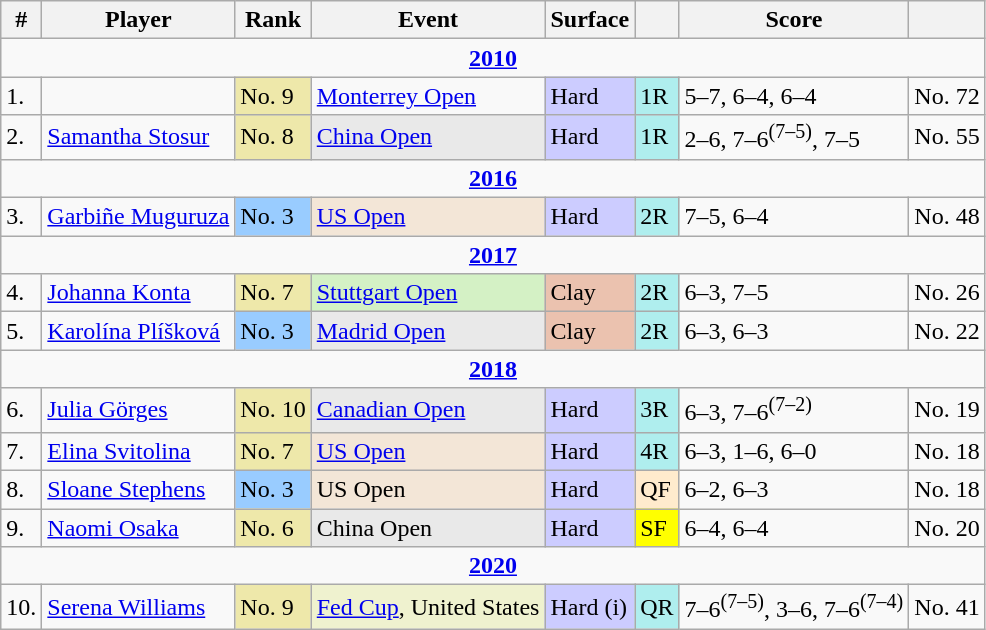<table class="wikitable sortable">
<tr>
<th>#</th>
<th>Player</th>
<th>Rank</th>
<th>Event</th>
<th>Surface</th>
<th></th>
<th>Score</th>
<th></th>
</tr>
<tr>
<td colspan=8 style=text-align:center><strong><a href='#'>2010</a></strong></td>
</tr>
<tr>
<td>1.</td>
<td></td>
<td bgcolor=EEE8AA>No. 9</td>
<td bgcolor=><a href='#'>Monterrey Open</a></td>
<td bgcolor=CCCCFF>Hard</td>
<td bgcolor=afeeee>1R</td>
<td>5–7, 6–4, 6–4</td>
<td>No. 72</td>
</tr>
<tr>
<td>2.</td>
<td> <a href='#'>Samantha Stosur</a></td>
<td bgcolor=EEE8AA>No. 8</td>
<td bgcolor=e9e9e9><a href='#'>China Open</a></td>
<td bgcolor=CCCCFF>Hard</td>
<td bgcolor=afeeee>1R</td>
<td>2–6, 7–6<sup>(7–5)</sup>, 7–5</td>
<td>No. 55</td>
</tr>
<tr>
<td colspan=8 style=text-align:center><strong><a href='#'>2016</a></strong></td>
</tr>
<tr>
<td>3.</td>
<td> <a href='#'>Garbiñe Muguruza</a></td>
<td bgcolor=99ccff>No. 3</td>
<td bgcolor=f3e6d7><a href='#'>US Open</a></td>
<td bgcolor=CCCCFF>Hard</td>
<td bgcolor=afeeee>2R</td>
<td>7–5, 6–4</td>
<td>No. 48</td>
</tr>
<tr>
<td colspan=8 style=text-align:center><strong><a href='#'>2017</a></strong></td>
</tr>
<tr>
<td>4.</td>
<td> <a href='#'>Johanna Konta</a></td>
<td bgcolor=EEE8AA>No. 7</td>
<td bgcolor=#d4f1c5><a href='#'>Stuttgart Open</a></td>
<td bgcolor=#EBC2AF>Clay</td>
<td bgcolor=afeeee>2R</td>
<td>6–3, 7–5</td>
<td>No. 26</td>
</tr>
<tr>
<td>5.</td>
<td> <a href='#'>Karolína Plíšková</a></td>
<td bgcolor=99ccff>No. 3</td>
<td bgcolor=e9e9e9><a href='#'>Madrid Open</a></td>
<td bgcolor=EBC2AF>Clay</td>
<td bgcolor=afeeee>2R</td>
<td>6–3, 6–3</td>
<td>No. 22</td>
</tr>
<tr>
<td colspan=8 style=text-align:center><strong><a href='#'>2018</a></strong></td>
</tr>
<tr>
<td>6.</td>
<td> <a href='#'>Julia Görges</a></td>
<td bgcolor=EEE8AA>No. 10</td>
<td bgcolor=e9e9e9><a href='#'>Canadian Open</a></td>
<td bgcolor=CCCCFF>Hard</td>
<td bgcolor=afeeee>3R</td>
<td>6–3, 7–6<sup>(7–2)</sup></td>
<td>No. 19</td>
</tr>
<tr>
<td>7.</td>
<td> <a href='#'>Elina Svitolina</a></td>
<td bgcolor=EEE8AA>No. 7</td>
<td bgcolor=f3e6d7><a href='#'>US Open</a></td>
<td bgcolor=CCCCFF>Hard</td>
<td bgcolor=afeeee>4R</td>
<td>6–3, 1–6, 6–0</td>
<td>No. 18</td>
</tr>
<tr>
<td>8.</td>
<td> <a href='#'>Sloane Stephens</a></td>
<td bgcolor=99CCFF>No. 3</td>
<td bgcolor=f3e6d7>US Open</td>
<td bgcolor=CCCCFF>Hard</td>
<td bgcolor=ffebcd>QF</td>
<td>6–2, 6–3</td>
<td>No. 18</td>
</tr>
<tr>
<td>9.</td>
<td> <a href='#'>Naomi Osaka</a></td>
<td bgcolor=EEE8AA>No. 6</td>
<td bgcolor=e9e9e9>China Open</td>
<td bgcolor=CCCCFF>Hard</td>
<td bgcolor=yellow>SF</td>
<td>6–4, 6–4</td>
<td>No. 20</td>
</tr>
<tr>
<td colspan=8 style=text-align:center><strong><a href='#'>2020</a></strong></td>
</tr>
<tr>
<td>10.</td>
<td> <a href='#'>Serena Williams</a></td>
<td bgcolor=eee8aa>No. 9</td>
<td bgcolor=eff2cf><a href='#'>Fed Cup</a>, United States</td>
<td bgcolor=ccccff>Hard (i)</td>
<td bgcolor=afeeee>QR</td>
<td>7–6<sup>(7–5)</sup>, 3–6, 7–6<sup>(7–4)</sup></td>
<td>No. 41</td>
</tr>
</table>
